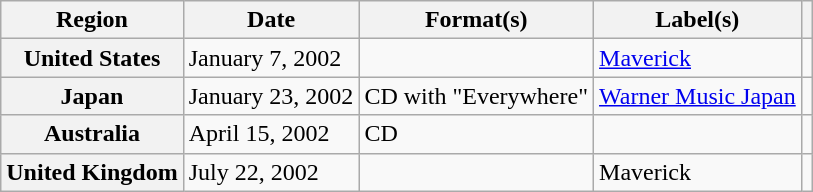<table class="wikitable plainrowheaders">
<tr>
<th scope="col">Region</th>
<th scope="col">Date</th>
<th scope="col">Format(s)</th>
<th scope="col">Label(s)</th>
<th scope="col"></th>
</tr>
<tr>
<th scope="row">United States</th>
<td>January 7, 2002</td>
<td></td>
<td><a href='#'>Maverick</a></td>
<td></td>
</tr>
<tr>
<th scope="row">Japan</th>
<td>January 23, 2002</td>
<td>CD with "Everywhere"</td>
<td><a href='#'>Warner Music Japan</a></td>
<td></td>
</tr>
<tr>
<th scope="row">Australia</th>
<td>April 15, 2002</td>
<td>CD</td>
<td></td>
<td></td>
</tr>
<tr>
<th scope="row">United Kingdom</th>
<td>July 22, 2002</td>
<td></td>
<td>Maverick</td>
<td></td>
</tr>
</table>
